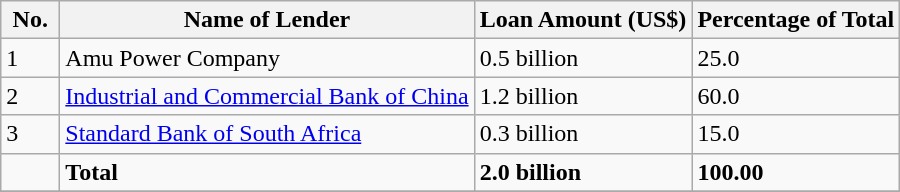<table class="wikitable sortable">
<tr>
<th style="width:2em;">No.</th>
<th>Name of Lender</th>
<th>Loan Amount (US$)</th>
<th>Percentage of Total</th>
</tr>
<tr>
<td>1</td>
<td>Amu Power Company</td>
<td>0.5 billion</td>
<td>25.0</td>
</tr>
<tr>
<td>2</td>
<td><a href='#'>Industrial and Commercial Bank of China</a></td>
<td>1.2 billion</td>
<td>60.0</td>
</tr>
<tr>
<td>3</td>
<td><a href='#'>Standard Bank of South Africa</a></td>
<td>0.3 billion</td>
<td>15.0</td>
</tr>
<tr>
<td></td>
<td><strong>Total</strong></td>
<td><strong>2.0 billion</strong></td>
<td><strong>100.00</strong></td>
</tr>
<tr>
</tr>
</table>
